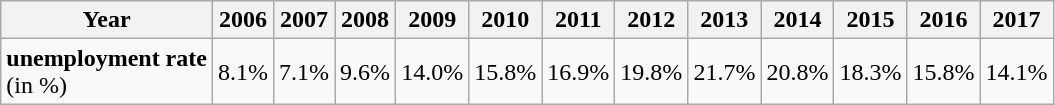<table class="wikitable">
<tr>
<th>Year</th>
<th>2006</th>
<th>2007</th>
<th>2008</th>
<th>2009</th>
<th>2010</th>
<th>2011</th>
<th>2012</th>
<th>2013</th>
<th>2014</th>
<th>2015</th>
<th>2016</th>
<th>2017</th>
</tr>
<tr>
<td><strong>unemployment rate</strong><br>(in %)</td>
<td>8.1%</td>
<td>7.1%</td>
<td>9.6%</td>
<td>14.0%</td>
<td>15.8%</td>
<td>16.9%</td>
<td>19.8%</td>
<td>21.7%</td>
<td>20.8%</td>
<td>18.3%</td>
<td>15.8%</td>
<td>14.1%</td>
</tr>
</table>
